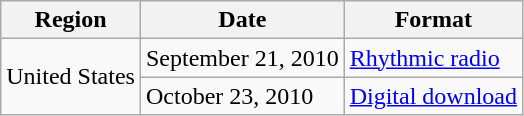<table class="wikitable">
<tr>
<th>Region</th>
<th>Date</th>
<th>Format</th>
</tr>
<tr>
<td rowspan="2">United States</td>
<td>September 21, 2010</td>
<td><a href='#'>Rhythmic radio</a></td>
</tr>
<tr>
<td>October 23, 2010</td>
<td><a href='#'>Digital download</a></td>
</tr>
</table>
